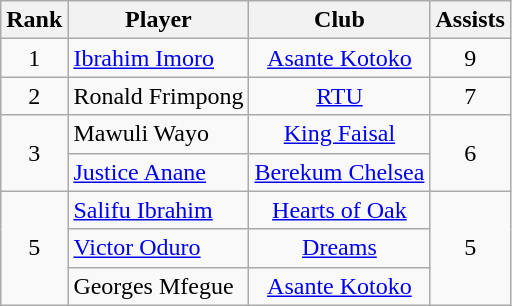<table class="wikitable" style="text-align:center">
<tr>
<th>Rank</th>
<th>Player</th>
<th>Club</th>
<th>Assists</th>
</tr>
<tr>
<td>1</td>
<td align="left"> <a href='#'>Ibrahim Imoro</a></td>
<td><a href='#'>Asante Kotoko</a></td>
<td>9</td>
</tr>
<tr>
<td>2</td>
<td align="left"> Ronald Frimpong</td>
<td><a href='#'>RTU</a></td>
<td>7</td>
</tr>
<tr>
<td rowspan=2>3</td>
<td align="left"> Mawuli Wayo</td>
<td><a href='#'>King Faisal</a></td>
<td rowspan=2>6</td>
</tr>
<tr>
<td align="left"> <a href='#'>Justice Anane</a></td>
<td><a href='#'>Berekum Chelsea</a></td>
</tr>
<tr>
<td rowspan=3>5</td>
<td align="left"> <a href='#'>Salifu Ibrahim</a></td>
<td><a href='#'>Hearts of Oak</a></td>
<td rowspan=3>5</td>
</tr>
<tr>
<td align="left"> <a href='#'>Victor Oduro</a></td>
<td><a href='#'>Dreams</a></td>
</tr>
<tr>
<td align="left"> Georges Mfegue</td>
<td><a href='#'>Asante Kotoko</a></td>
</tr>
</table>
